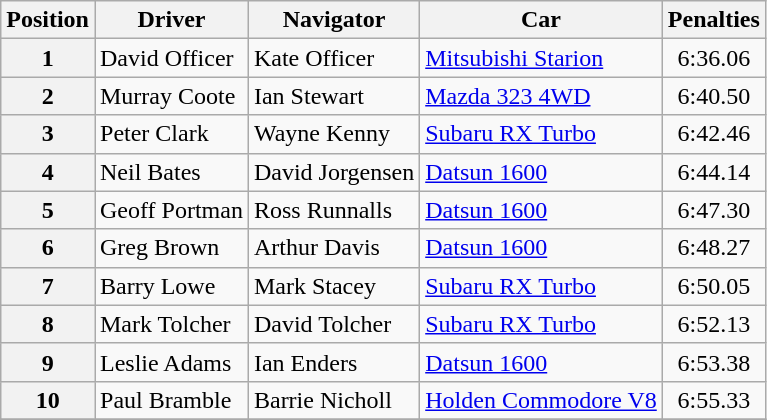<table class="wikitable" border="1">
<tr>
<th>Position</th>
<th>Driver</th>
<th>Navigator</th>
<th>Car</th>
<th>Penalties</th>
</tr>
<tr>
<th>1</th>
<td>David Officer</td>
<td>Kate Officer</td>
<td><a href='#'>Mitsubishi Starion</a></td>
<td align="center">6:36.06</td>
</tr>
<tr>
<th>2</th>
<td>Murray Coote</td>
<td>Ian Stewart</td>
<td><a href='#'>Mazda 323 4WD</a></td>
<td align="center">6:40.50</td>
</tr>
<tr>
<th>3</th>
<td>Peter Clark</td>
<td>Wayne Kenny</td>
<td><a href='#'>Subaru RX Turbo</a></td>
<td align="center">6:42.46</td>
</tr>
<tr>
<th>4</th>
<td>Neil Bates</td>
<td>David Jorgensen</td>
<td><a href='#'>Datsun 1600</a></td>
<td align="center">6:44.14</td>
</tr>
<tr>
<th>5</th>
<td>Geoff Portman</td>
<td>Ross Runnalls</td>
<td><a href='#'>Datsun 1600</a></td>
<td align="center">6:47.30</td>
</tr>
<tr>
<th>6</th>
<td>Greg Brown</td>
<td>Arthur Davis</td>
<td><a href='#'>Datsun 1600</a></td>
<td align="center">6:48.27</td>
</tr>
<tr>
<th>7</th>
<td>Barry Lowe</td>
<td>Mark Stacey</td>
<td><a href='#'>Subaru RX Turbo</a></td>
<td align="center">6:50.05</td>
</tr>
<tr>
<th>8</th>
<td>Mark Tolcher</td>
<td>David Tolcher</td>
<td><a href='#'>Subaru RX Turbo</a></td>
<td align="center">6:52.13</td>
</tr>
<tr>
<th>9</th>
<td>Leslie Adams</td>
<td>Ian Enders</td>
<td><a href='#'>Datsun 1600</a></td>
<td align="center">6:53.38</td>
</tr>
<tr>
<th>10</th>
<td>Paul Bramble</td>
<td>Barrie Nicholl</td>
<td><a href='#'>Holden Commodore V8</a></td>
<td align="center">6:55.33</td>
</tr>
<tr>
</tr>
</table>
